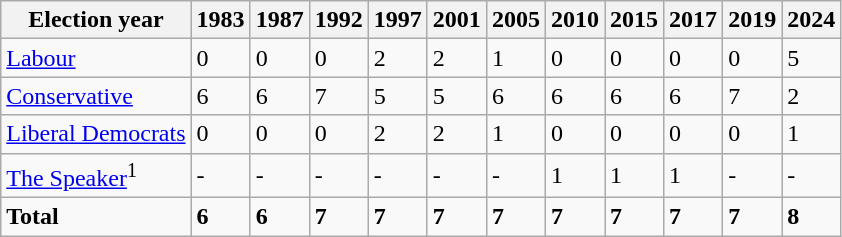<table class="wikitable">
<tr>
<th>Election year</th>
<th>1983</th>
<th>1987</th>
<th>1992</th>
<th>1997</th>
<th>2001</th>
<th>2005</th>
<th>2010</th>
<th>2015</th>
<th>2017</th>
<th>2019</th>
<th>2024</th>
</tr>
<tr>
<td><a href='#'>Labour</a></td>
<td>0</td>
<td>0</td>
<td>0</td>
<td>2</td>
<td>2</td>
<td>1</td>
<td>0</td>
<td>0</td>
<td>0</td>
<td>0</td>
<td>5</td>
</tr>
<tr>
<td><a href='#'>Conservative</a></td>
<td>6</td>
<td>6</td>
<td>7</td>
<td>5</td>
<td>5</td>
<td>6</td>
<td>6</td>
<td>6</td>
<td>6</td>
<td>7</td>
<td>2</td>
</tr>
<tr>
<td><a href='#'>Liberal Democrats</a></td>
<td>0</td>
<td>0</td>
<td>0</td>
<td>2</td>
<td>2</td>
<td>1</td>
<td>0</td>
<td>0</td>
<td>0</td>
<td>0</td>
<td>1</td>
</tr>
<tr>
<td><a href='#'>The Speaker</a><sup>1</sup></td>
<td>-</td>
<td>-</td>
<td>-</td>
<td>-</td>
<td>-</td>
<td>-</td>
<td>1</td>
<td>1</td>
<td>1</td>
<td>-</td>
<td>-</td>
</tr>
<tr>
<td><strong>Total</strong></td>
<td><strong>6</strong></td>
<td><strong>6</strong></td>
<td><strong>7</strong></td>
<td><strong>7</strong></td>
<td><strong>7</strong></td>
<td><strong>7</strong></td>
<td><strong>7</strong></td>
<td><strong>7</strong></td>
<td><strong>7</strong></td>
<td><strong>7</strong></td>
<td><strong>8</strong></td>
</tr>
</table>
